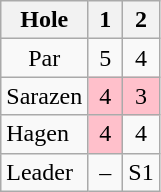<table class="wikitable" style="text-align:center">
<tr>
<th>Hole</th>
<th> 1 </th>
<th> 2 </th>
</tr>
<tr>
<td>Par</td>
<td>5</td>
<td>4</td>
</tr>
<tr>
<td align=left> Sarazen</td>
<td style="background: Pink;">4</td>
<td style="background: Pink;">3</td>
</tr>
<tr>
<td align=left> Hagen</td>
<td style="background: Pink;">4</td>
<td>4</td>
</tr>
<tr>
<td align=left>Leader</td>
<td>–</td>
<td>S1</td>
</tr>
</table>
